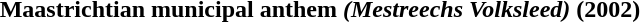<table class="toccolours collapsible collapsed" style="width:100%">
<tr>
<th class="plainlinksneverexpand">Maastrichtian municipal anthem <em>(Mestreechs Volksleed)</em> (2002)</th>
</tr>
<tr>
<td><br></td>
</tr>
<tr>
</tr>
</table>
